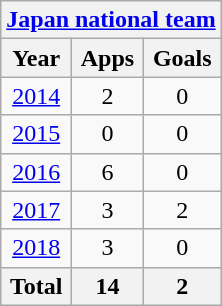<table class="wikitable" style="text-align:center">
<tr>
<th colspan=3><a href='#'>Japan national team</a></th>
</tr>
<tr>
<th>Year</th>
<th>Apps</th>
<th>Goals</th>
</tr>
<tr>
<td><a href='#'>2014</a></td>
<td>2</td>
<td>0</td>
</tr>
<tr>
<td><a href='#'>2015</a></td>
<td>0</td>
<td>0</td>
</tr>
<tr>
<td><a href='#'>2016</a></td>
<td>6</td>
<td>0</td>
</tr>
<tr>
<td><a href='#'>2017</a></td>
<td>3</td>
<td>2</td>
</tr>
<tr>
<td><a href='#'>2018</a></td>
<td>3</td>
<td>0</td>
</tr>
<tr>
<th>Total</th>
<th>14</th>
<th>2</th>
</tr>
</table>
